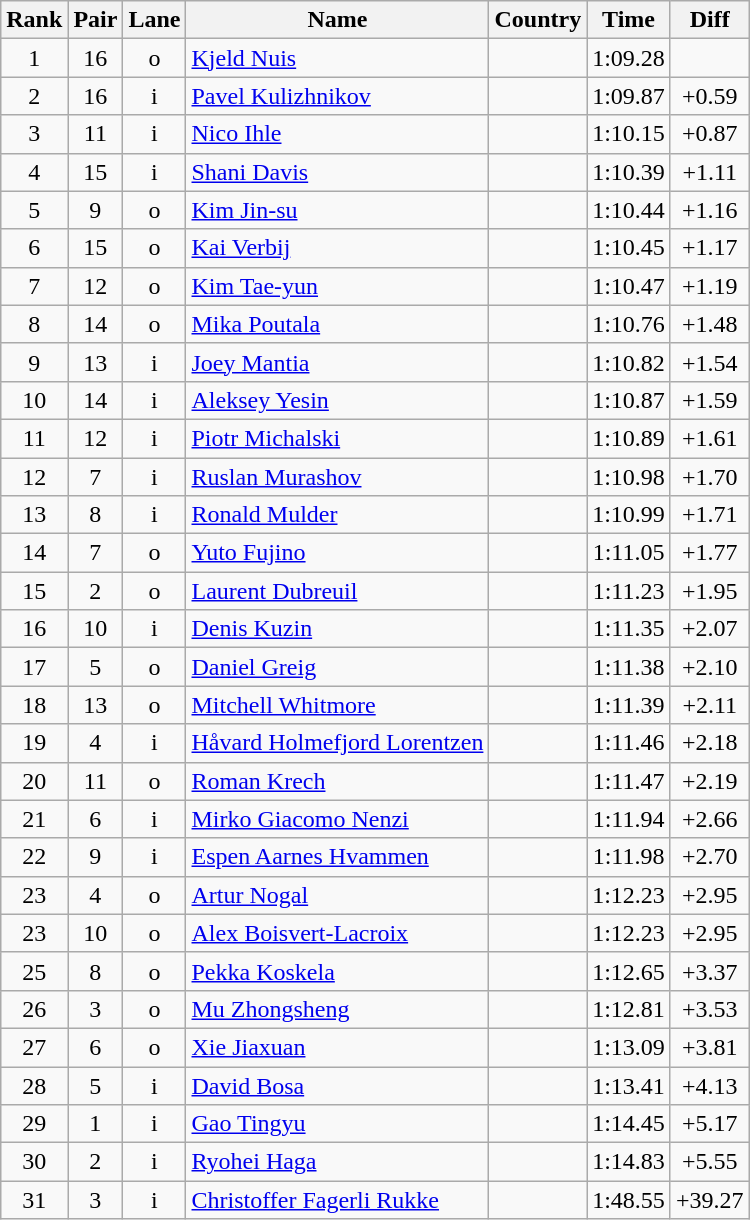<table class="wikitable sortable" style="text-align:center">
<tr>
<th>Rank</th>
<th>Pair</th>
<th>Lane</th>
<th>Name</th>
<th>Country</th>
<th>Time</th>
<th>Diff</th>
</tr>
<tr>
<td>1</td>
<td>16</td>
<td>o</td>
<td align=left><a href='#'>Kjeld Nuis</a></td>
<td align=left></td>
<td>1:09.28</td>
<td></td>
</tr>
<tr>
<td>2</td>
<td>16</td>
<td>i</td>
<td align=left><a href='#'>Pavel Kulizhnikov</a></td>
<td align=left></td>
<td>1:09.87</td>
<td>+0.59</td>
</tr>
<tr>
<td>3</td>
<td>11</td>
<td>i</td>
<td align=left><a href='#'>Nico Ihle</a></td>
<td align=left></td>
<td>1:10.15</td>
<td>+0.87</td>
</tr>
<tr>
<td>4</td>
<td>15</td>
<td>i</td>
<td align=left><a href='#'>Shani Davis</a></td>
<td align=left></td>
<td>1:10.39</td>
<td>+1.11</td>
</tr>
<tr>
<td>5</td>
<td>9</td>
<td>o</td>
<td align=left><a href='#'>Kim Jin-su</a></td>
<td align=left></td>
<td>1:10.44</td>
<td>+1.16</td>
</tr>
<tr>
<td>6</td>
<td>15</td>
<td>o</td>
<td align=left><a href='#'>Kai Verbij</a></td>
<td align=left></td>
<td>1:10.45</td>
<td>+1.17</td>
</tr>
<tr>
<td>7</td>
<td>12</td>
<td>o</td>
<td align=left><a href='#'>Kim Tae-yun</a></td>
<td align=left></td>
<td>1:10.47</td>
<td>+1.19</td>
</tr>
<tr>
<td>8</td>
<td>14</td>
<td>o</td>
<td align=left><a href='#'>Mika Poutala</a></td>
<td align=left></td>
<td>1:10.76</td>
<td>+1.48</td>
</tr>
<tr>
<td>9</td>
<td>13</td>
<td>i</td>
<td align=left><a href='#'>Joey Mantia</a></td>
<td align=left></td>
<td>1:10.82</td>
<td>+1.54</td>
</tr>
<tr>
<td>10</td>
<td>14</td>
<td>i</td>
<td align=left><a href='#'>Aleksey Yesin</a></td>
<td align=left></td>
<td>1:10.87</td>
<td>+1.59</td>
</tr>
<tr>
<td>11</td>
<td>12</td>
<td>i</td>
<td align=left><a href='#'>Piotr Michalski</a></td>
<td align=left></td>
<td>1:10.89</td>
<td>+1.61</td>
</tr>
<tr>
<td>12</td>
<td>7</td>
<td>i</td>
<td align=left><a href='#'>Ruslan Murashov</a></td>
<td align=left></td>
<td>1:10.98</td>
<td>+1.70</td>
</tr>
<tr>
<td>13</td>
<td>8</td>
<td>i</td>
<td align=left><a href='#'>Ronald Mulder</a></td>
<td align=left></td>
<td>1:10.99</td>
<td>+1.71</td>
</tr>
<tr>
<td>14</td>
<td>7</td>
<td>o</td>
<td align=left><a href='#'>Yuto Fujino</a></td>
<td align=left></td>
<td>1:11.05</td>
<td>+1.77</td>
</tr>
<tr>
<td>15</td>
<td>2</td>
<td>o</td>
<td align=left><a href='#'>Laurent Dubreuil</a></td>
<td align=left></td>
<td>1:11.23</td>
<td>+1.95</td>
</tr>
<tr>
<td>16</td>
<td>10</td>
<td>i</td>
<td align=left><a href='#'>Denis Kuzin</a></td>
<td align=left></td>
<td>1:11.35</td>
<td>+2.07</td>
</tr>
<tr>
<td>17</td>
<td>5</td>
<td>o</td>
<td align=left><a href='#'>Daniel Greig</a></td>
<td align=left></td>
<td>1:11.38</td>
<td>+2.10</td>
</tr>
<tr>
<td>18</td>
<td>13</td>
<td>o</td>
<td align=left><a href='#'>Mitchell Whitmore</a></td>
<td align=left></td>
<td>1:11.39</td>
<td>+2.11</td>
</tr>
<tr>
<td>19</td>
<td>4</td>
<td>i</td>
<td align=left><a href='#'>Håvard Holmefjord Lorentzen</a></td>
<td align=left></td>
<td>1:11.46</td>
<td>+2.18</td>
</tr>
<tr>
<td>20</td>
<td>11</td>
<td>o</td>
<td align=left><a href='#'>Roman Krech</a></td>
<td align=left></td>
<td>1:11.47</td>
<td>+2.19</td>
</tr>
<tr>
<td>21</td>
<td>6</td>
<td>i</td>
<td align=left><a href='#'>Mirko Giacomo Nenzi</a></td>
<td align=left></td>
<td>1:11.94</td>
<td>+2.66</td>
</tr>
<tr>
<td>22</td>
<td>9</td>
<td>i</td>
<td align=left><a href='#'>Espen Aarnes Hvammen</a></td>
<td align=left></td>
<td>1:11.98</td>
<td>+2.70</td>
</tr>
<tr>
<td>23</td>
<td>4</td>
<td>o</td>
<td align=left><a href='#'>Artur Nogal</a></td>
<td align=left></td>
<td>1:12.23</td>
<td>+2.95</td>
</tr>
<tr>
<td>23</td>
<td>10</td>
<td>o</td>
<td align=left><a href='#'>Alex Boisvert-Lacroix</a></td>
<td align=left></td>
<td>1:12.23</td>
<td>+2.95</td>
</tr>
<tr>
<td>25</td>
<td>8</td>
<td>o</td>
<td align=left><a href='#'>Pekka Koskela</a></td>
<td align=left></td>
<td>1:12.65</td>
<td>+3.37</td>
</tr>
<tr>
<td>26</td>
<td>3</td>
<td>o</td>
<td align=left><a href='#'>Mu Zhongsheng</a></td>
<td align=left></td>
<td>1:12.81</td>
<td>+3.53</td>
</tr>
<tr>
<td>27</td>
<td>6</td>
<td>o</td>
<td align=left><a href='#'>Xie Jiaxuan</a></td>
<td align=left></td>
<td>1:13.09</td>
<td>+3.81</td>
</tr>
<tr>
<td>28</td>
<td>5</td>
<td>i</td>
<td align=left><a href='#'>David Bosa</a></td>
<td align=left></td>
<td>1:13.41</td>
<td>+4.13</td>
</tr>
<tr>
<td>29</td>
<td>1</td>
<td>i</td>
<td align=left><a href='#'>Gao Tingyu</a></td>
<td align=left></td>
<td>1:14.45</td>
<td>+5.17</td>
</tr>
<tr>
<td>30</td>
<td>2</td>
<td>i</td>
<td align=left><a href='#'>Ryohei Haga</a></td>
<td align=left></td>
<td>1:14.83</td>
<td>+5.55</td>
</tr>
<tr>
<td>31</td>
<td>3</td>
<td>i</td>
<td align=left><a href='#'>Christoffer Fagerli Rukke</a></td>
<td align=left></td>
<td>1:48.55</td>
<td>+39.27</td>
</tr>
</table>
